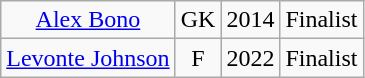<table class="wikitable" style="text-align:center">
<tr>
<td><a href='#'>Alex Bono</a></td>
<td>GK</td>
<td>2014</td>
<td>Finalist</td>
</tr>
<tr>
<td><a href='#'>Levonte Johnson</a></td>
<td>F</td>
<td>2022</td>
<td>Finalist</td>
</tr>
</table>
